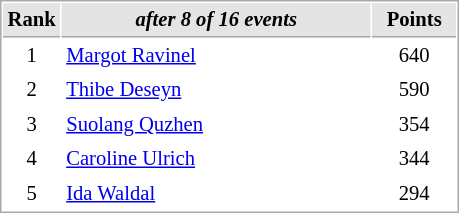<table cellspacing="1" cellpadding="3" style="border:1px solid #AAAAAA;font-size:86%">
<tr style="background-color: #E4E4E4;">
<th style="border-bottom:1px solid #AAAAAA; width: 10px;">Rank</th>
<th style="border-bottom:1px solid #AAAAAA; width: 200px;"><em>after 8 of 16 events</em></th>
<th style="border-bottom:1px solid #AAAAAA; width: 50px;">Points</th>
</tr>
<tr>
<td align=center>1</td>
<td> <a href='#'>Margot Ravinel</a></td>
<td align=center>640</td>
</tr>
<tr>
<td align=center>2</td>
<td> <a href='#'>Thibe Deseyn</a></td>
<td align=center>590</td>
</tr>
<tr>
<td align=center>3</td>
<td> <a href='#'>Suolang Quzhen</a></td>
<td align=center>354</td>
</tr>
<tr>
<td align=center>4</td>
<td> <a href='#'>Caroline Ulrich</a></td>
<td align=center>344</td>
</tr>
<tr>
<td align=center>5</td>
<td> <a href='#'>Ida Waldal</a></td>
<td align=center>294</td>
</tr>
</table>
